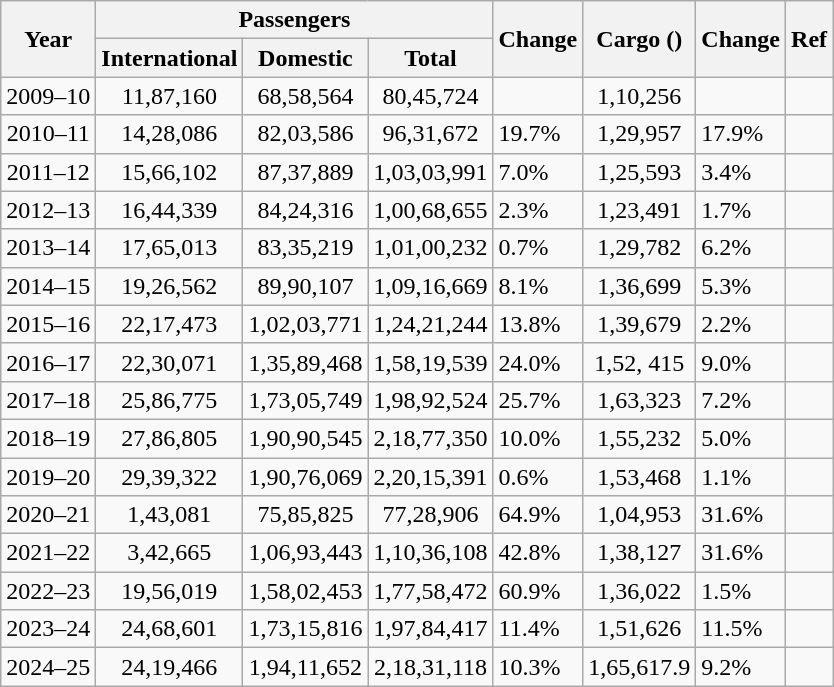<table class="wikitable sortable" style="text-align:center;">
<tr>
<th rowspan="2" style="vertical-align:middle;">Year</th>
<th colspan="3" style="vertical-align:middle;">Passengers</th>
<th rowspan="2" style="vertical-align:middle;">Change</th>
<th rowspan="2">Cargo ()</th>
<th rowspan="2" style="vertical-align:middle;">Change</th>
<th rowspan="2" style="vertical-align:middle;">Ref</th>
</tr>
<tr>
<th>International</th>
<th>Domestic</th>
<th>Total</th>
</tr>
<tr>
<td>2009–10</td>
<td>11,87,160</td>
<td>68,58,564</td>
<td>80,45,724</td>
<td></td>
<td>1,10,256</td>
<td></td>
<td></td>
</tr>
<tr>
<td>2010–11</td>
<td>14,28,086</td>
<td>82,03,586</td>
<td>96,31,672</td>
<td style="text-align:left;"> 19.7%</td>
<td>1,29,957</td>
<td style="text-align:left;"> 17.9%</td>
<td></td>
</tr>
<tr>
<td>2011–12</td>
<td>15,66,102</td>
<td>87,37,889</td>
<td>1,03,03,991</td>
<td style="text-align:left;"> 7.0%</td>
<td>1,25,593</td>
<td style="text-align:left;"> 3.4%</td>
<td></td>
</tr>
<tr>
<td>2012–13</td>
<td>16,44,339</td>
<td>84,24,316</td>
<td>1,00,68,655</td>
<td style="text-align:left;"> 2.3%</td>
<td>1,23,491</td>
<td style="text-align:left;"> 1.7%</td>
<td></td>
</tr>
<tr>
<td>2013–14</td>
<td>17,65,013</td>
<td>83,35,219</td>
<td>1,01,00,232</td>
<td style="text-align:left;"> 0.7%</td>
<td>1,29,782</td>
<td style="text-align:left;"> 6.2%</td>
<td></td>
</tr>
<tr>
<td>2014–15</td>
<td>19,26,562</td>
<td>89,90,107</td>
<td>1,09,16,669</td>
<td style="text-align:left;"> 8.1%</td>
<td>1,36,699</td>
<td style="text-align:left;"> 5.3%</td>
<td></td>
</tr>
<tr>
<td>2015–16</td>
<td>22,17,473</td>
<td>1,02,03,771</td>
<td>1,24,21,244</td>
<td style="text-align:left;"> 13.8%</td>
<td>1,39,679</td>
<td style="text-align:left;"> 2.2%</td>
<td></td>
</tr>
<tr>
<td>2016–17</td>
<td>22,30,071</td>
<td>1,35,89,468</td>
<td>1,58,19,539</td>
<td style="text-align:left;"> 24.0%</td>
<td>1,52, 415</td>
<td style="text-align:left;"> 9.0%</td>
<td></td>
</tr>
<tr>
<td>2017–18</td>
<td>25,86,775</td>
<td>1,73,05,749</td>
<td>1,98,92,524</td>
<td style="text-align:left;"> 25.7%</td>
<td>1,63,323</td>
<td style="text-align:left;"> 7.2%</td>
<td></td>
</tr>
<tr>
<td>2018–19</td>
<td>27,86,805</td>
<td>1,90,90,545</td>
<td>2,18,77,350</td>
<td style="text-align:left;"> 10.0%</td>
<td>1,55,232</td>
<td style="text-align:left;"> 5.0%</td>
<td></td>
</tr>
<tr>
<td>2019–20</td>
<td>29,39,322</td>
<td>1,90,76,069</td>
<td>2,20,15,391</td>
<td style="text-align:left;"> 0.6%</td>
<td>1,53,468</td>
<td style="text-align:left;"> 1.1%</td>
<td></td>
</tr>
<tr>
<td>2020–21</td>
<td>1,43,081</td>
<td>75,85,825</td>
<td>77,28,906</td>
<td style="text-align:left;"> 64.9%</td>
<td>1,04,953</td>
<td style="text-align:left;"> 31.6%</td>
<td></td>
</tr>
<tr>
<td>2021–22</td>
<td>3,42,665</td>
<td>1,06,93,443</td>
<td>1,10,36,108</td>
<td style="text-align:left;"> 42.8%</td>
<td>1,38,127</td>
<td style="text-align:left;"> 31.6%</td>
<td></td>
</tr>
<tr>
<td>2022–23</td>
<td>19,56,019</td>
<td>1,58,02,453</td>
<td>1,77,58,472</td>
<td style="text-align:left;"> 60.9%</td>
<td>1,36,022</td>
<td style="text-align:left;"> 1.5%</td>
<td></td>
</tr>
<tr>
<td>2023–24</td>
<td>24,68,601</td>
<td>1,73,15,816</td>
<td>1,97,84,417</td>
<td style="text-align:left;"> 11.4%</td>
<td>1,51,626</td>
<td style="text-align:left;"> 11.5%</td>
<td></td>
</tr>
<tr>
<td>2024–25</td>
<td>24,19,466</td>
<td>1,94,11,652</td>
<td>2,18,31,118</td>
<td style="text-align:left;"> 10.3%</td>
<td>1,65,617.9</td>
<td style="text-align:left;"> 9.2%</td>
<td></td>
</tr>
</table>
